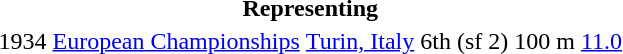<table>
<tr>
<th colspan="6">Representing </th>
</tr>
<tr>
<td>1934</td>
<td><a href='#'>European Championships</a></td>
<td><a href='#'>Turin, Italy</a></td>
<td>6th (sf 2)</td>
<td>100 m</td>
<td><a href='#'>11.0</a></td>
</tr>
</table>
